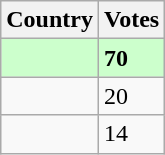<table class="wikitable">
<tr>
<th>Country</th>
<th>Votes</th>
</tr>
<tr style="background:#cfc;">
<td><strong></strong></td>
<td><strong>70</strong></td>
</tr>
<tr>
<td></td>
<td>20</td>
</tr>
<tr>
<td></td>
<td>14</td>
</tr>
</table>
